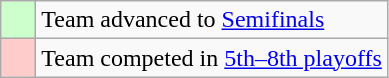<table class="wikitable">
<tr>
<td style="background: #ccffcc;">    </td>
<td>Team advanced to <a href='#'>Semifinals</a></td>
</tr>
<tr>
<td style="background: #ffcccc;">    </td>
<td>Team competed in <a href='#'>5th–8th playoffs</a></td>
</tr>
</table>
